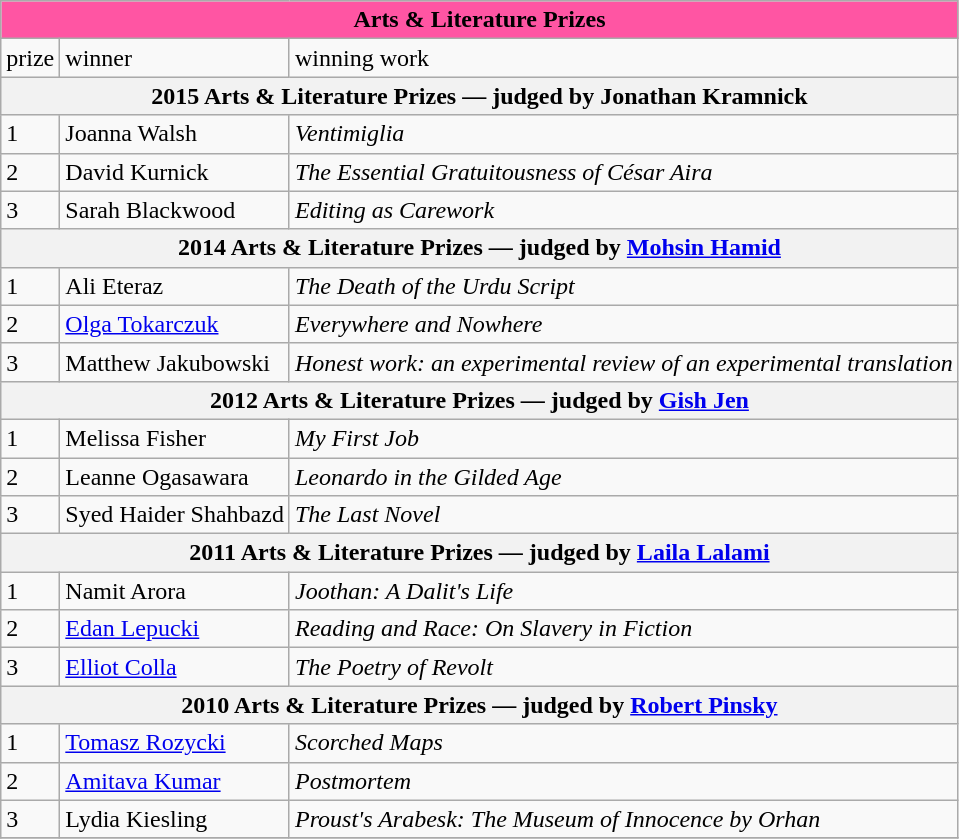<table class="wikitable collapsible collapsed">
<tr>
<th colspan="3" ; style="background:#FF55A3">Arts & Literature Prizes</th>
</tr>
<tr>
<td>prize</td>
<td>winner</td>
<td>winning work</td>
</tr>
<tr>
<th colspan="3">2015 Arts & Literature Prizes — judged by Jonathan Kramnick</th>
</tr>
<tr>
<td>1</td>
<td>Joanna Walsh</td>
<td><em>Ventimiglia</em></td>
</tr>
<tr>
<td>2</td>
<td>David Kurnick</td>
<td><em>The Essential Gratuitousness of César Aira</em></td>
</tr>
<tr>
<td>3</td>
<td>Sarah Blackwood</td>
<td><em>Editing as Carework</em></td>
</tr>
<tr>
<th colspan="3">2014 Arts & Literature Prizes — judged by <a href='#'>Mohsin Hamid</a></th>
</tr>
<tr>
<td>1</td>
<td>Ali Eteraz</td>
<td><em>The Death of the Urdu Script</em></td>
</tr>
<tr>
<td>2</td>
<td><a href='#'>Olga Tokarczuk</a></td>
<td><em>Everywhere and Nowhere</em></td>
</tr>
<tr>
<td>3</td>
<td>Matthew Jakubowski</td>
<td><em> Honest work: an experimental review of an experimental translation </em></td>
</tr>
<tr>
<th colspan="3">2012 Arts & Literature Prizes — judged by <a href='#'>Gish Jen</a></th>
</tr>
<tr>
<td>1</td>
<td>Melissa Fisher</td>
<td><em>My First Job</em></td>
</tr>
<tr>
<td>2</td>
<td>Leanne Ogasawara</td>
<td><em>Leonardo in the Gilded Age</em></td>
</tr>
<tr>
<td>3</td>
<td>Syed Haider Shahbazd</td>
<td><em>The Last Novel</em></td>
</tr>
<tr>
<th colspan="3">2011 Arts & Literature Prizes — judged by <a href='#'>Laila Lalami</a></th>
</tr>
<tr>
<td>1</td>
<td>Namit Arora</td>
<td><em>Joothan: A Dalit's Life</em></td>
</tr>
<tr>
<td>2</td>
<td><a href='#'>Edan Lepucki</a></td>
<td><em>Reading and Race: On Slavery in Fiction</em></td>
</tr>
<tr>
<td>3</td>
<td><a href='#'>Elliot Colla</a></td>
<td><em>The Poetry of Revolt</em></td>
</tr>
<tr>
<th colspan="3">2010 Arts & Literature Prizes — judged by <a href='#'>Robert Pinsky</a></th>
</tr>
<tr>
<td>1</td>
<td><a href='#'>Tomasz Rozycki</a></td>
<td><em>Scorched Maps</em></td>
</tr>
<tr>
<td>2</td>
<td><a href='#'>Amitava Kumar</a></td>
<td><em>Postmortem</em></td>
</tr>
<tr>
<td>3</td>
<td>Lydia Kiesling</td>
<td><em>Proust's Arabesk: The Museum of Innocence by Orhan</em></td>
</tr>
<tr>
</tr>
</table>
